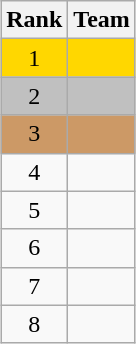<table class="wikitable" style="margin: 0 auto;">
<tr>
<th>Rank</th>
<th>Team</th>
</tr>
<tr bgcolor=gold>
<td align=center>1</td>
<td align=center></td>
</tr>
<tr bgcolor=silver>
<td align=center>2</td>
<td align=center></td>
</tr>
<tr bgcolor="#cc9966">
<td align=center>3</td>
<td align=center></td>
</tr>
<tr>
<td align=center>4</td>
<td align=center></td>
</tr>
<tr>
<td align=center>5</td>
<td align=center></td>
</tr>
<tr>
<td align=center>6</td>
<td align=center></td>
</tr>
<tr>
<td align=center>7</td>
<td align=center></td>
</tr>
<tr>
<td align=center>8</td>
<td align=center></td>
</tr>
</table>
